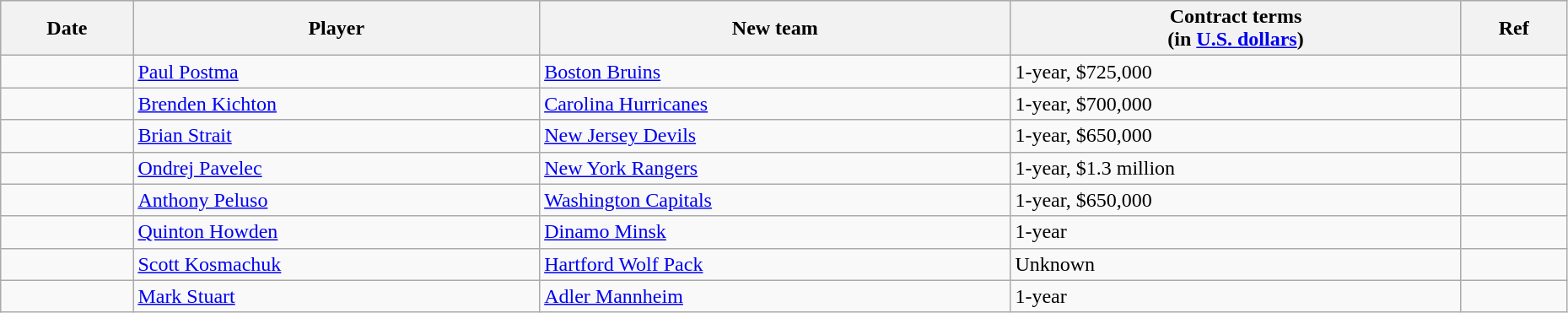<table class="wikitable" width=98%>
<tr align="center" bgcolor="#dddddd">
<th>Date</th>
<th>Player</th>
<th>New team</th>
<th>Contract terms<br>(in <a href='#'>U.S. dollars</a>)</th>
<th>Ref</th>
</tr>
<tr>
<td></td>
<td><a href='#'>Paul Postma</a></td>
<td><a href='#'>Boston Bruins</a></td>
<td>1-year, $725,000</td>
<td></td>
</tr>
<tr>
<td></td>
<td><a href='#'>Brenden Kichton</a></td>
<td><a href='#'>Carolina Hurricanes</a></td>
<td>1-year, $700,000</td>
<td></td>
</tr>
<tr>
<td></td>
<td><a href='#'>Brian Strait</a></td>
<td><a href='#'>New Jersey Devils</a></td>
<td>1-year, $650,000</td>
<td></td>
</tr>
<tr>
<td></td>
<td><a href='#'>Ondrej Pavelec</a></td>
<td><a href='#'>New York Rangers</a></td>
<td>1-year, $1.3 million</td>
<td></td>
</tr>
<tr>
<td></td>
<td><a href='#'>Anthony Peluso</a></td>
<td><a href='#'>Washington Capitals</a></td>
<td>1-year, $650,000</td>
<td></td>
</tr>
<tr>
<td></td>
<td><a href='#'>Quinton Howden</a></td>
<td><a href='#'>Dinamo Minsk</a></td>
<td>1-year</td>
<td></td>
</tr>
<tr>
<td></td>
<td><a href='#'>Scott Kosmachuk</a></td>
<td><a href='#'>Hartford Wolf Pack</a></td>
<td>Unknown</td>
<td></td>
</tr>
<tr>
<td></td>
<td><a href='#'>Mark Stuart</a></td>
<td><a href='#'>Adler Mannheim</a></td>
<td>1-year</td>
<td></td>
</tr>
</table>
